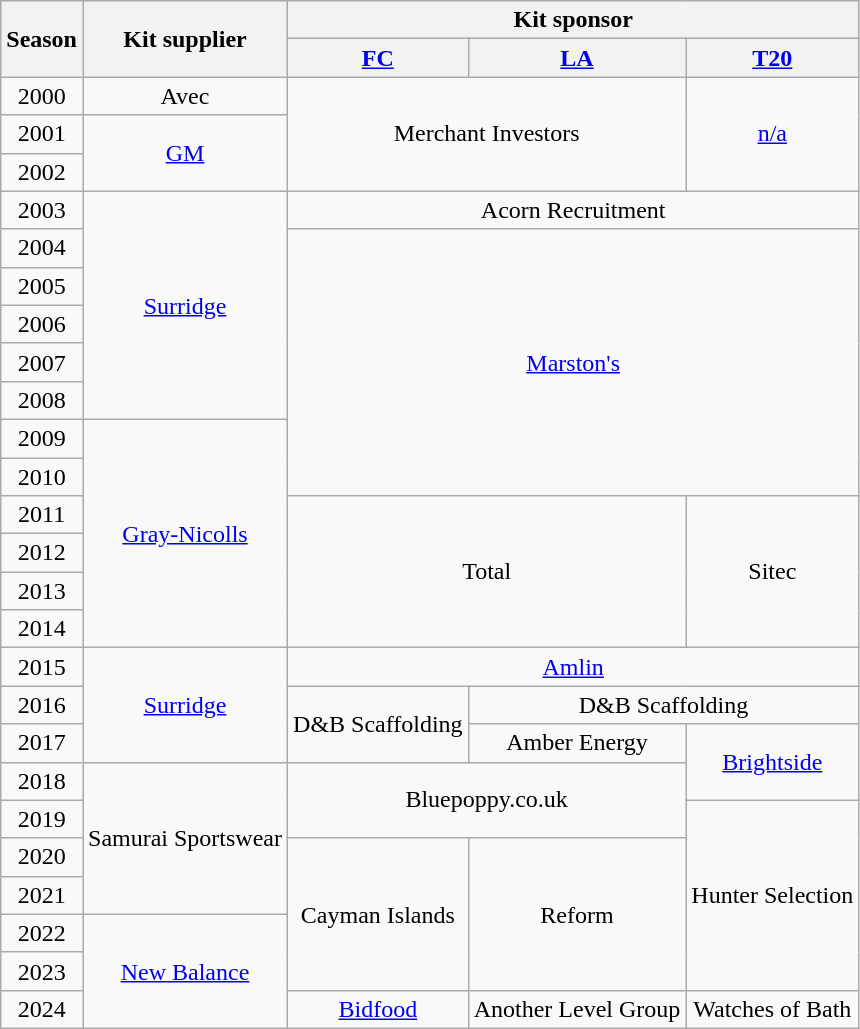<table class="wikitable" style="text-align: center">
<tr>
<th rowspan="2">Season</th>
<th rowspan="2">Kit supplier</th>
<th colspan="3">Kit sponsor</th>
</tr>
<tr>
<th><a href='#'>FC</a></th>
<th><a href='#'>LA</a></th>
<th><a href='#'>T20</a></th>
</tr>
<tr>
<td>2000</td>
<td rowspan=1>Avec</td>
<td rowspan=3 colspan="2">Merchant Investors</td>
<td rowspan=3><a href='#'>n/a</a></td>
</tr>
<tr>
<td>2001</td>
<td rowspan=2><a href='#'>GM</a></td>
</tr>
<tr>
<td>2002</td>
</tr>
<tr>
<td>2003</td>
<td rowspan=6><a href='#'>Surridge</a></td>
<td colspan=3>Acorn Recruitment</td>
</tr>
<tr>
<td>2004</td>
<td rowspan=7 colspan=3><a href='#'>Marston's</a></td>
</tr>
<tr>
<td>2005</td>
</tr>
<tr>
<td>2006</td>
</tr>
<tr>
<td>2007</td>
</tr>
<tr>
<td>2008</td>
</tr>
<tr>
<td>2009</td>
<td rowspan=6><a href='#'>Gray-Nicolls</a></td>
</tr>
<tr>
<td>2010</td>
</tr>
<tr>
<td>2011</td>
<td rowspan=4 colspan=2>Total</td>
<td rowspan=4>Sitec</td>
</tr>
<tr>
<td>2012</td>
</tr>
<tr>
<td>2013</td>
</tr>
<tr>
<td>2014</td>
</tr>
<tr>
<td>2015</td>
<td rowspan=3><a href='#'>Surridge</a></td>
<td colspan=3><a href='#'>Amlin</a></td>
</tr>
<tr>
<td>2016</td>
<td rowspan=2>D&B Scaffolding</td>
<td colspan=2>D&B Scaffolding</td>
</tr>
<tr>
<td>2017</td>
<td>Amber Energy</td>
<td rowspan=2><a href='#'>Brightside</a></td>
</tr>
<tr>
<td>2018</td>
<td rowspan=4>Samurai Sportswear</td>
<td rowspan=2 colspan=2>Bluepoppy.co.uk</td>
</tr>
<tr>
<td>2019</td>
<td rowspan=5 colspan=2>Hunter Selection</td>
</tr>
<tr>
<td>2020</td>
<td rowspan=4>Cayman Islands</td>
<td rowspan=4 colspan=1>Reform</td>
</tr>
<tr>
<td>2021</td>
</tr>
<tr>
<td>2022</td>
<td rowspan=3><a href='#'>New Balance</a></td>
</tr>
<tr>
<td>2023</td>
</tr>
<tr>
<td>2024</td>
<td rowspan=3><a href='#'>Bidfood</a></td>
<td rowspan=4>Another Level Group</td>
<td rowspan=5>Watches of Bath</td>
</tr>
</table>
